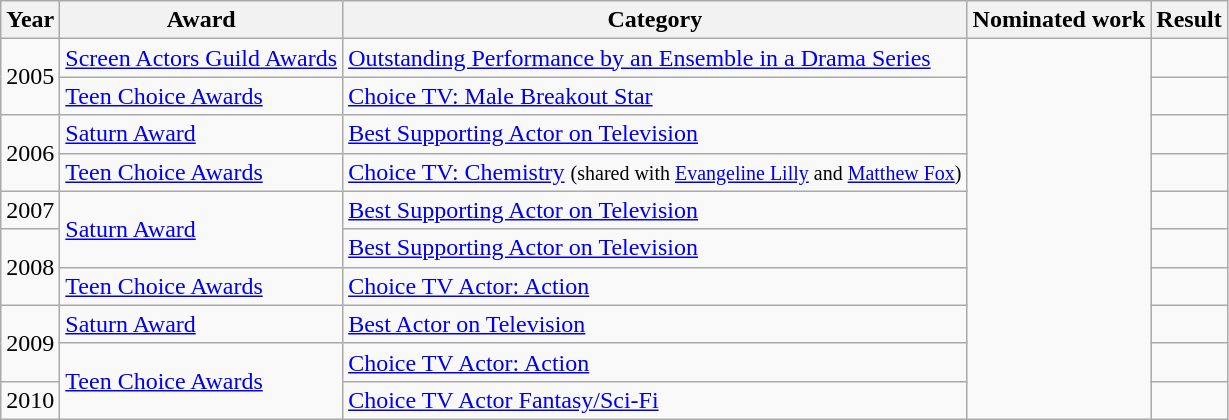<table class="wikitable">
<tr>
<th>Year</th>
<th>Award</th>
<th>Category</th>
<th>Nominated work</th>
<th>Result</th>
</tr>
<tr>
<td rowspan=2>2005</td>
<td><a href='#'>Screen Actors Guild Awards</a></td>
<td><a href='#'>Outstanding Performance by an Ensemble in a Drama Series</a></td>
<td rowspan=10></td>
<td></td>
</tr>
<tr>
<td><a href='#'>Teen Choice Awards</a></td>
<td><a href='#'>Choice TV: Male Breakout Star</a></td>
<td></td>
</tr>
<tr>
<td rowspan=2>2006</td>
<td><a href='#'>Saturn Award</a></td>
<td><a href='#'>Best Supporting Actor on Television</a></td>
<td></td>
</tr>
<tr>
<td><a href='#'>Teen Choice Awards</a></td>
<td><a href='#'>Choice TV: Chemistry</a> <small>(shared with <a href='#'>Evangeline Lilly</a> and <a href='#'>Matthew Fox</a>)</small></td>
<td></td>
</tr>
<tr>
<td>2007</td>
<td rowspan=2><a href='#'>Saturn Award</a></td>
<td><a href='#'>Best Supporting Actor on Television</a></td>
<td></td>
</tr>
<tr>
<td rowspan=2>2008</td>
<td><a href='#'>Best Supporting Actor on Television</a></td>
<td></td>
</tr>
<tr>
<td><a href='#'>Teen Choice Awards</a></td>
<td><a href='#'>Choice TV Actor: Action</a></td>
<td></td>
</tr>
<tr>
<td rowspan=2>2009</td>
<td><a href='#'>Saturn Award</a></td>
<td><a href='#'>Best Actor on Television</a></td>
<td></td>
</tr>
<tr>
<td rowspan=2><a href='#'>Teen Choice Awards</a></td>
<td><a href='#'>Choice TV Actor: Action</a></td>
<td></td>
</tr>
<tr>
<td>2010</td>
<td><a href='#'>Choice TV Actor Fantasy/Sci-Fi</a></td>
<td></td>
</tr>
</table>
